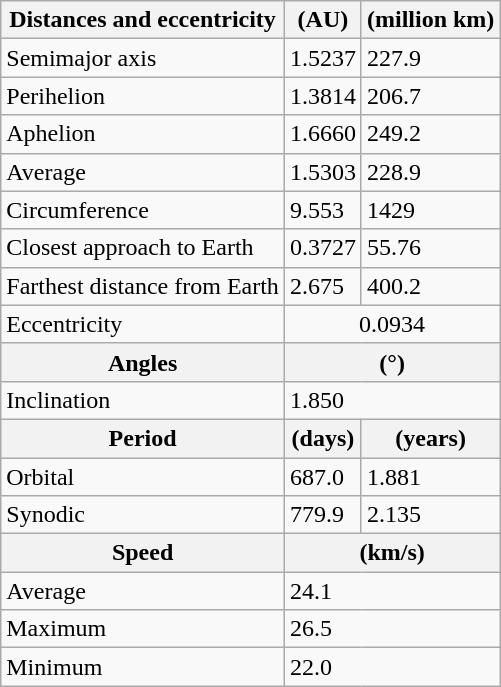<table class="wikitable">
<tr>
<th>Distances and eccentricity</th>
<th>(AU)</th>
<th>(million km)</th>
</tr>
<tr>
<td>Semimajor axis</td>
<td>1.5237</td>
<td>227.9</td>
</tr>
<tr>
<td>Perihelion</td>
<td>1.3814</td>
<td>206.7</td>
</tr>
<tr>
<td>Aphelion</td>
<td>1.6660</td>
<td>249.2</td>
</tr>
<tr>
<td>Average</td>
<td>1.5303</td>
<td>228.9</td>
</tr>
<tr>
<td>Circumference</td>
<td>9.553</td>
<td>1429</td>
</tr>
<tr>
<td>Closest approach to Earth</td>
<td>0.3727</td>
<td>55.76</td>
</tr>
<tr>
<td>Farthest distance from Earth</td>
<td>2.675</td>
<td>400.2</td>
</tr>
<tr>
<td>Eccentricity</td>
<td colspan=2 style="text-align:center;">0.0934</td>
</tr>
<tr>
<th>Angles</th>
<th colspan=2>(°)</th>
</tr>
<tr>
<td>Inclination</td>
<td colspan=2>1.850</td>
</tr>
<tr>
<th>Period</th>
<th>(days)</th>
<th>(years)</th>
</tr>
<tr>
<td>Orbital</td>
<td>687.0</td>
<td>1.881</td>
</tr>
<tr>
<td>Synodic</td>
<td>779.9</td>
<td>2.135</td>
</tr>
<tr>
<th>Speed</th>
<th colspan=2>(km/s)</th>
</tr>
<tr>
<td>Average</td>
<td colspan=2>24.1</td>
</tr>
<tr>
<td>Maximum</td>
<td colspan=2>26.5</td>
</tr>
<tr>
<td>Minimum</td>
<td colspan=2>22.0</td>
</tr>
</table>
